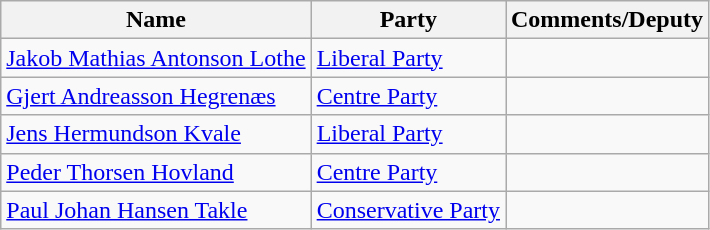<table class="wikitable">
<tr>
<th>Name</th>
<th>Party</th>
<th>Comments/Deputy</th>
</tr>
<tr>
<td><a href='#'>Jakob Mathias Antonson Lothe</a></td>
<td><a href='#'>Liberal Party</a></td>
<td></td>
</tr>
<tr>
<td><a href='#'>Gjert Andreasson Hegrenæs</a></td>
<td><a href='#'>Centre Party</a></td>
<td></td>
</tr>
<tr>
<td><a href='#'>Jens Hermundson Kvale</a></td>
<td><a href='#'>Liberal Party</a></td>
<td></td>
</tr>
<tr>
<td><a href='#'>Peder Thorsen Hovland</a></td>
<td><a href='#'>Centre Party</a></td>
<td></td>
</tr>
<tr>
<td><a href='#'>Paul Johan Hansen Takle</a></td>
<td><a href='#'>Conservative Party</a></td>
<td></td>
</tr>
</table>
